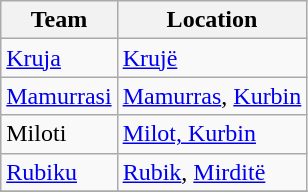<table class="wikitable sortable">
<tr>
<th>Team</th>
<th>Location</th>
</tr>
<tr>
<td><a href='#'>Kruja</a></td>
<td><a href='#'>Krujë</a></td>
</tr>
<tr>
<td><a href='#'>Mamurrasi</a></td>
<td><a href='#'>Mamurras</a>, <a href='#'>Kurbin</a></td>
</tr>
<tr>
<td>Miloti</td>
<td><a href='#'>Milot, Kurbin</a></td>
</tr>
<tr>
<td><a href='#'>Rubiku</a></td>
<td><a href='#'>Rubik</a>, <a href='#'>Mirditë</a></td>
</tr>
<tr>
</tr>
</table>
